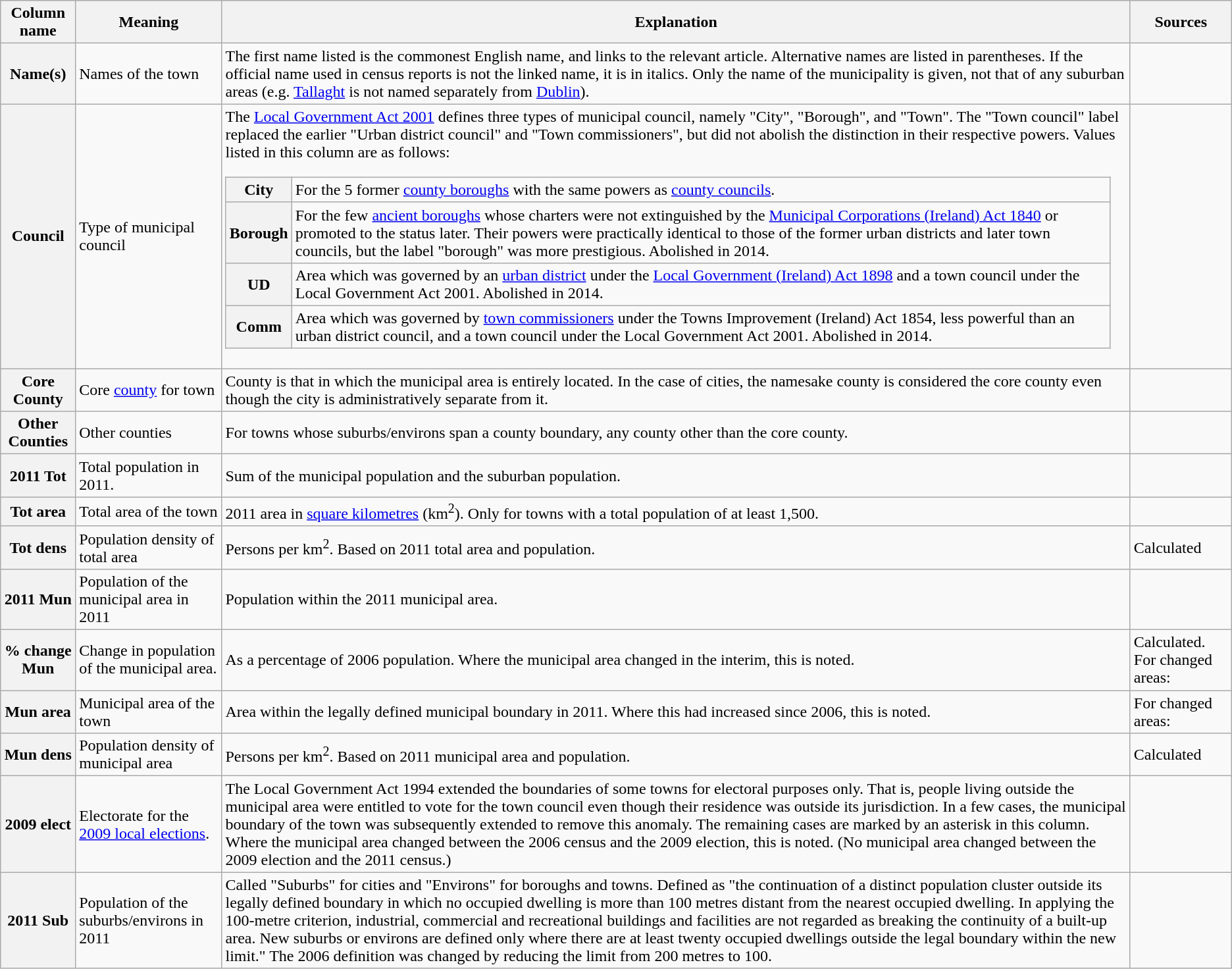<table class="wikitable">
<tr>
<th>Column name</th>
<th>Meaning</th>
<th>Explanation</th>
<th>Sources</th>
</tr>
<tr>
<th>Name(s)</th>
<td>Names of the town</td>
<td>The first name listed is the commonest English name, and links to the relevant article. Alternative names are listed in parentheses. If the official name used in census reports is not the linked name, it is in italics. Only the name of the municipality is given, not that of any suburban areas (e.g. <a href='#'>Tallaght</a> is not named separately from <a href='#'>Dublin</a>).</td>
<td></td>
</tr>
<tr>
<th>Council</th>
<td>Type of municipal council</td>
<td>The <a href='#'>Local Government Act 2001</a> defines three types of municipal council, namely "City", "Borough", and "Town". The "Town council" label replaced the earlier "Urban district council" and "Town commissioners", but did not abolish the distinction in their respective powers. Values listed in this column are as follows:<br><table class="wikitable">
<tr>
<th>City</th>
<td>For the 5 former <a href='#'>county boroughs</a> with the same powers as <a href='#'>county councils</a>.</td>
</tr>
<tr>
<th>Borough</th>
<td>For the few <a href='#'>ancient boroughs</a> whose charters were not extinguished by the <a href='#'>Municipal Corporations (Ireland) Act 1840</a> or promoted to the status later. Their powers were practically identical to those of the former urban districts and later town councils, but the label "borough" was more prestigious. Abolished in 2014.</td>
</tr>
<tr>
<th>UD</th>
<td>Area which was governed by an <a href='#'>urban district</a> under the <a href='#'>Local Government (Ireland) Act 1898</a> and a town council under the Local Government Act 2001. Abolished in 2014.</td>
</tr>
<tr>
<th>Comm</th>
<td>Area which was governed by <a href='#'>town commissioners</a> under the Towns Improvement (Ireland) Act 1854, less powerful than an urban district council, and a town council under the Local Government Act 2001. Abolished in 2014.</td>
</tr>
</table>
</td>
<td></td>
</tr>
<tr>
<th>Core County</th>
<td>Core <a href='#'>county</a> for town</td>
<td>County is that in which the municipal area is entirely located. In the case of cities, the namesake county is considered the core county even though the city is administratively separate from it.</td>
<td></td>
</tr>
<tr>
<th>Other Counties</th>
<td>Other counties</td>
<td>For towns whose suburbs/environs span a county boundary, any county other than the core county.</td>
<td></td>
</tr>
<tr>
<th>2011 Tot</th>
<td>Total population in 2011.</td>
<td>Sum of the municipal population and the suburban population.</td>
<td></td>
</tr>
<tr>
<th>Tot area</th>
<td>Total area of the town</td>
<td>2011 area in <a href='#'>square kilometres</a> (km<sup>2</sup>). Only for towns with a total population of at least 1,500.</td>
<td></td>
</tr>
<tr>
<th>Tot dens</th>
<td>Population density of total area</td>
<td>Persons per km<sup>2</sup>. Based on 2011 total area and population.</td>
<td>Calculated</td>
</tr>
<tr>
<th>2011 Mun</th>
<td>Population of the municipal area in 2011</td>
<td>Population within the 2011 municipal area.</td>
<td></td>
</tr>
<tr>
<th>% change Mun</th>
<td>Change in population of the municipal area.</td>
<td>As a percentage of 2006 population. Where the municipal area changed in the interim, this is noted.</td>
<td>Calculated. For changed areas:</td>
</tr>
<tr>
<th>Mun area</th>
<td>Municipal area of the town</td>
<td>Area within the legally defined municipal boundary in 2011. Where this had increased since 2006, this is noted.</td>
<td> For changed areas:</td>
</tr>
<tr>
<th>Mun dens</th>
<td>Population density of municipal area</td>
<td>Persons per km<sup>2</sup>. Based on 2011 municipal area and population.</td>
<td>Calculated</td>
</tr>
<tr>
<th>2009 elect</th>
<td>Electorate for the <a href='#'>2009 local elections</a>.</td>
<td>The Local Government Act 1994 extended the boundaries of some towns for electoral purposes only. That is, people living outside the municipal area were entitled to vote for the town council even though their residence was outside its jurisdiction. In a few cases, the municipal boundary of the town was subsequently extended to remove this anomaly. The remaining cases are marked by an asterisk in this column. Where the municipal area changed between the 2006 census and the 2009 election, this is noted. (No municipal area changed between the 2009 election and the 2011 census.)</td>
<td></td>
</tr>
<tr>
<th>2011 Sub</th>
<td>Population of the suburbs/environs in 2011</td>
<td>Called "Suburbs" for cities and "Environs" for boroughs and towns. Defined as "the continuation of a distinct population cluster outside its legally defined boundary in which no occupied dwelling is more than 100 metres distant from the nearest occupied dwelling. In applying the 100-metre criterion, industrial, commercial and recreational buildings and facilities are not regarded as breaking the continuity of a built-up area. New suburbs or environs are defined only where there are at least twenty occupied dwellings outside the legal boundary within the new limit." The 2006 definition was changed by reducing the limit from 200 metres to 100.</td>
<td></td>
</tr>
</table>
